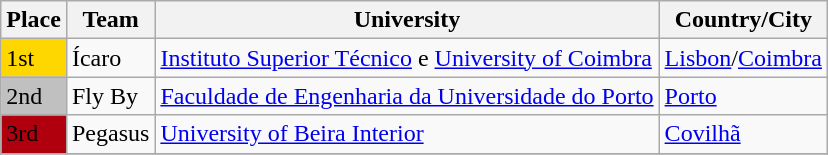<table class="wikitable" border="1">
<tr>
<th>Place</th>
<th>Team</th>
<th>University</th>
<th>Country/City</th>
</tr>
<tr --->
<td bgcolor=gold>1st</td>
<td>Ícaro</td>
<td><a href='#'>Instituto Superior Técnico</a> e <a href='#'>University of Coimbra</a></td>
<td> <a href='#'>Lisbon</a>/<a href='#'>Coimbra</a></td>
</tr>
<tr --->
<td bgcolor=silver>2nd</td>
<td>Fly By</td>
<td><a href='#'>Faculdade de Engenharia da Universidade do Porto</a></td>
<td> <a href='#'>Porto</a></td>
</tr>
<tr --->
<td bgcolor=bronze>3rd</td>
<td>Pegasus</td>
<td><a href='#'>University of Beira Interior</a></td>
<td> <a href='#'>Covilhã</a></td>
</tr>
<tr --->
</tr>
</table>
